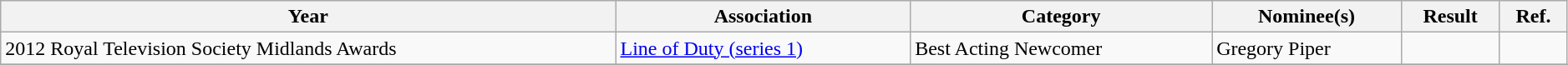<table class="wikitable" width="99%">
<tr>
<th>Year</th>
<th>Association</th>
<th>Category</th>
<th>Nominee(s)</th>
<th>Result</th>
<th>Ref.</th>
</tr>
<tr>
<td>2012 Royal Television Society Midlands Awards</td>
<td><a href='#'>Line of Duty (series 1)</a></td>
<td>Best Acting Newcomer</td>
<td>Gregory Piper</td>
<td></td>
<td></td>
</tr>
<tr>
</tr>
</table>
